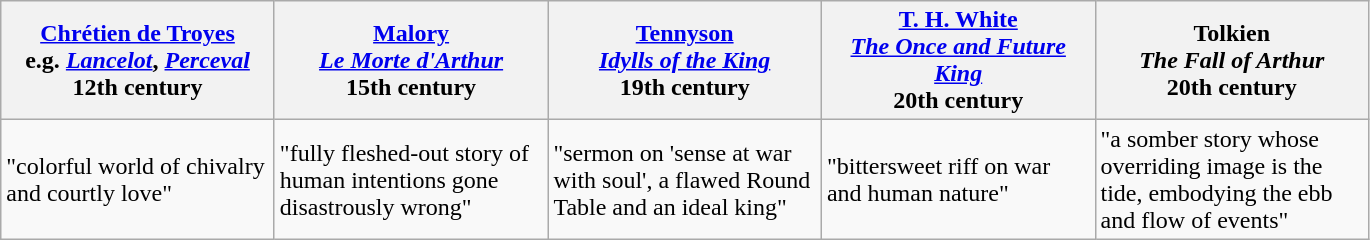<table class="wikitable">
<tr>
<th scope="col" style="width: 175px;"><a href='#'>Chrétien de Troyes</a><br>e.g. <em><a href='#'>Lancelot</a></em>, <em><a href='#'>Perceval</a></em><br>12th century</th>
<th scope="col" style="width: 175px;"><a href='#'>Malory</a><br><em><a href='#'>Le Morte d'Arthur</a></em><br>15th century</th>
<th scope="col" style="width: 175px;"><a href='#'>Tennyson</a><br><em><a href='#'>Idylls of the King</a></em><br>19th century</th>
<th scope="col" style="width: 175px;"><a href='#'>T. H. White</a><br><em><a href='#'>The Once and Future King</a></em><br>20th century</th>
<th scope="col" style="width: 175px;">Tolkien<br><em>The Fall of Arthur</em><br>20th century</th>
</tr>
<tr>
<td>"colorful world of chivalry and courtly love"</td>
<td>"fully fleshed-out story of human intentions gone disastrously wrong"</td>
<td>"sermon on 'sense at war with soul', a flawed Round Table and an ideal king"</td>
<td>"bittersweet riff on war and human nature"</td>
<td>"a somber story whose overriding image is the tide, embodying the ebb and flow of events"</td>
</tr>
</table>
